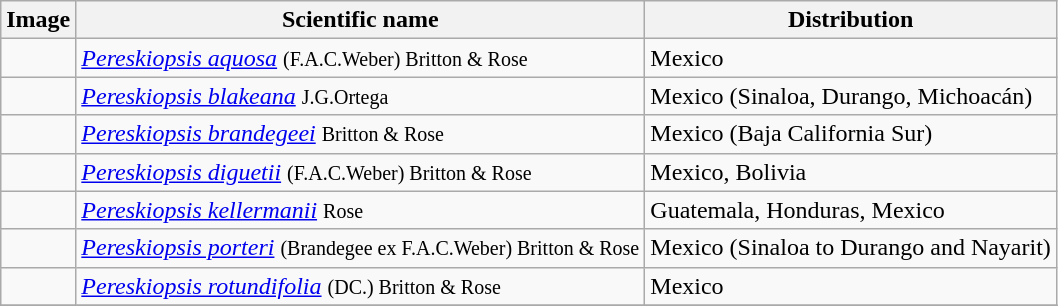<table class="wikitable sortable">
<tr>
<th>Image</th>
<th>Scientific name</th>
<th>Distribution</th>
</tr>
<tr>
<td></td>
<td><em><a href='#'>Pereskiopsis aquosa</a></em> <small>(F.A.C.Weber) Britton & Rose</small></td>
<td>Mexico</td>
</tr>
<tr>
<td></td>
<td><em><a href='#'>Pereskiopsis blakeana</a></em> <small>J.G.Ortega</small></td>
<td>Mexico (Sinaloa, Durango, Michoacán)</td>
</tr>
<tr>
<td></td>
<td><em><a href='#'>Pereskiopsis brandegeei</a></em> <small>Britton & Rose</small></td>
<td>Mexico (Baja California Sur)</td>
</tr>
<tr>
<td></td>
<td><em><a href='#'>Pereskiopsis diguetii</a></em> <small>(F.A.C.Weber) Britton & Rose</small></td>
<td>Mexico, Bolivia</td>
</tr>
<tr>
<td></td>
<td><em><a href='#'>Pereskiopsis kellermanii</a></em> <small>Rose</small></td>
<td>Guatemala, Honduras, Mexico</td>
</tr>
<tr>
<td></td>
<td><em><a href='#'>Pereskiopsis porteri</a></em> <small>(Brandegee ex F.A.C.Weber) Britton & Rose</small></td>
<td>Mexico (Sinaloa to Durango and Nayarit)</td>
</tr>
<tr>
<td></td>
<td><em><a href='#'>Pereskiopsis rotundifolia</a></em> <small>(DC.) Britton & Rose</small></td>
<td>Mexico</td>
</tr>
<tr>
</tr>
</table>
